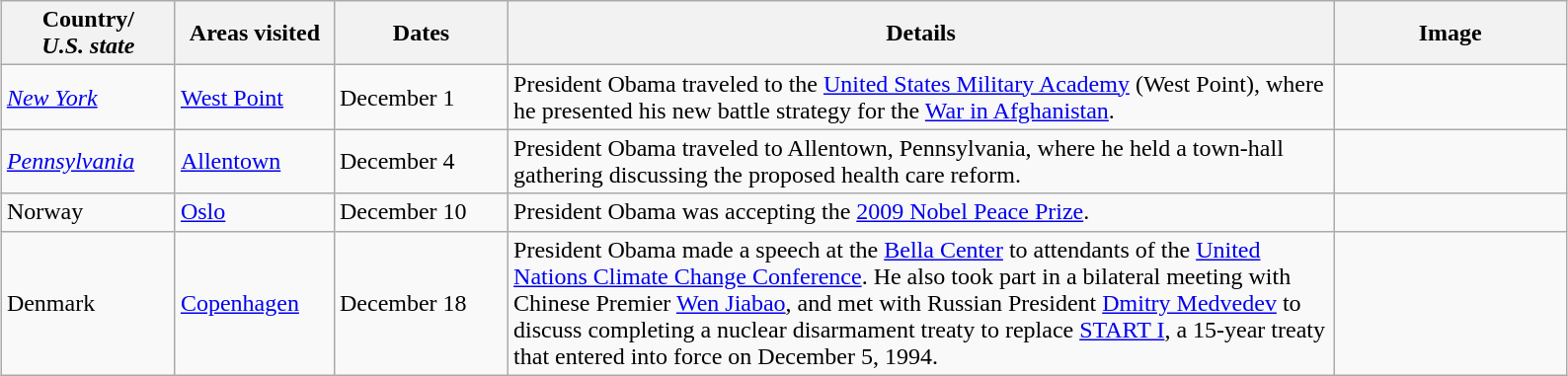<table class="wikitable" style="margin: 1em auto 1em auto">
<tr>
<th width=110>Country/<br><em>U.S. state</em></th>
<th width=100>Areas visited</th>
<th width=110>Dates</th>
<th width=550>Details</th>
<th width=150>Image</th>
</tr>
<tr>
<td> <em><a href='#'>New York</a></em></td>
<td><a href='#'>West Point</a></td>
<td>December 1</td>
<td>President Obama traveled to the <a href='#'>United States Military Academy</a> (West Point), where he presented his new battle strategy for the <a href='#'>War in Afghanistan</a>.</td>
<td></td>
</tr>
<tr>
<td> <em><a href='#'>Pennsylvania</a></em></td>
<td><a href='#'>Allentown</a></td>
<td>December 4</td>
<td>President Obama traveled to Allentown, Pennsylvania, where he held a town-hall gathering discussing the proposed health care reform.</td>
<td></td>
</tr>
<tr>
<td> Norway</td>
<td><a href='#'>Oslo</a></td>
<td>December 10</td>
<td>President Obama was accepting the <a href='#'>2009 Nobel Peace Prize</a>.</td>
<td></td>
</tr>
<tr>
<td> Denmark</td>
<td><a href='#'>Copenhagen</a></td>
<td>December 18</td>
<td>President Obama made a speech at the <a href='#'>Bella Center</a> to attendants of the <a href='#'>United Nations Climate Change Conference</a>. He also took part in a bilateral meeting with Chinese Premier <a href='#'>Wen Jiabao</a>, and met with Russian President <a href='#'>Dmitry Medvedev</a> to discuss completing a nuclear disarmament treaty to replace <a href='#'>START I</a>, a 15-year treaty that entered into force on December 5, 1994.</td>
<td></td>
</tr>
</table>
